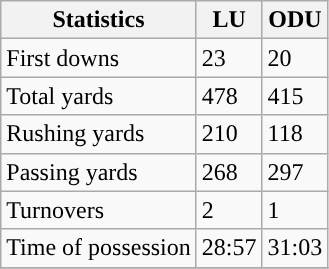<table class="wikitable" style="float: left;">
<tr>
<th>Statistics</th>
<th>LU</th>
<th>ODU</th>
</tr>
<tr>
<td>First downs</td>
<td>23</td>
<td>20</td>
</tr>
<tr>
<td>Total yards</td>
<td>478</td>
<td>415</td>
</tr>
<tr>
<td>Rushing yards</td>
<td>210</td>
<td>118</td>
</tr>
<tr>
<td>Passing yards</td>
<td>268</td>
<td>297</td>
</tr>
<tr>
<td>Turnovers</td>
<td>2</td>
<td>1</td>
</tr>
<tr>
<td>Time of possession</td>
<td>28:57</td>
<td>31:03</td>
</tr>
<tr>
</tr>
</table>
